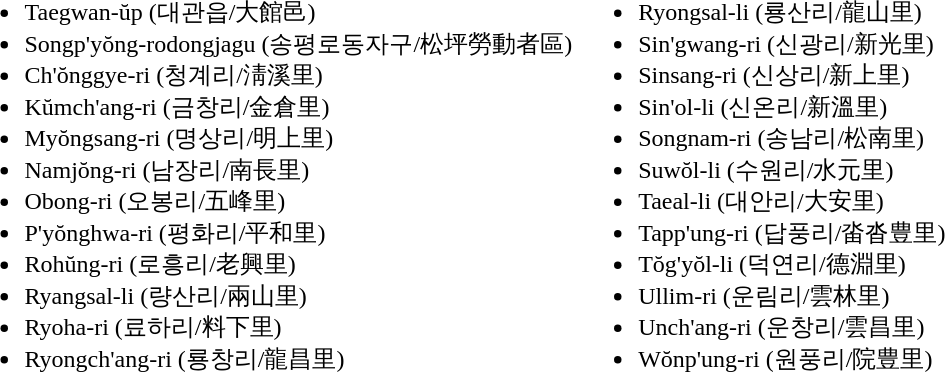<table>
<tr>
<td valign="top"><br><ul><li>Taegwan-ŭp (대관읍/大館邑)</li><li>Songp'yŏng-rodongjagu (송평로동자구/松坪勞動者區)</li><li>Ch'ŏnggye-ri (청계리/淸溪里)</li><li>Kŭmch'ang-ri (금창리/金倉里)</li><li>Myŏngsang-ri (명상리/明上里)</li><li>Namjŏng-ri (남장리/南長里)</li><li>Obong-ri (오봉리/五峰里)</li><li>P'yŏnghwa-ri (평화리/平和里)</li><li>Rohŭng-ri (로흥리/老興里)</li><li>Ryangsal-li (량산리/兩山里)</li><li>Ryoha-ri (료하리/料下里)</li><li>Ryongch'ang-ri (룡창리/龍昌里)</li></ul></td>
<td valign="top"><br><ul><li>Ryongsal-li (룡산리/龍山里)</li><li>Sin'gwang-ri (신광리/新光里)</li><li>Sinsang-ri (신상리/新上里)</li><li>Sin'ol-li (신온리/新溫里)</li><li>Songnam-ri (송남리/松南里)</li><li>Suwŏl-li (수원리/水元里)</li><li>Taeal-li (대안리/大安里)</li><li>Tapp'ung-ri (답풍리/畓沓豊里)</li><li>Tŏg'yŏl-li (덕연리/德淵里)</li><li>Ullim-ri (운림리/雲林里)</li><li>Unch'ang-ri (운창리/雲昌里)</li><li>Wŏnp'ung-ri (원풍리/院豊里)</li></ul></td>
</tr>
</table>
